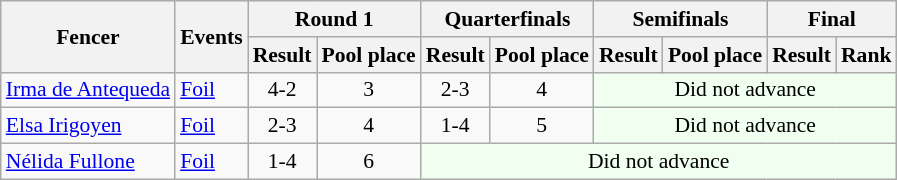<table class=wikitable style="font-size:90%">
<tr>
<th rowspan="2">Fencer</th>
<th rowspan="2">Events</th>
<th colspan=2>Round 1</th>
<th colspan=2>Quarterfinals</th>
<th colspan=2>Semifinals</th>
<th colspan="2">Final</th>
</tr>
<tr>
<th>Result</th>
<th>Pool place</th>
<th>Result</th>
<th>Pool place</th>
<th>Result</th>
<th>Pool place</th>
<th>Result</th>
<th>Rank</th>
</tr>
<tr>
<td><a href='#'>Irma de Antequeda</a></td>
<td><a href='#'>Foil</a></td>
<td align=center>4-2</td>
<td align=center>3</td>
<td align=center>2-3</td>
<td align=center>4</td>
<td align=center colspan=4 bgcolor=honeydew>Did not advance</td>
</tr>
<tr>
<td><a href='#'>Elsa Irigoyen</a></td>
<td><a href='#'>Foil</a></td>
<td align=center>2-3</td>
<td align=center>4</td>
<td align=center>1-4</td>
<td align=center>5</td>
<td align=center colspan=4 bgcolor=honeydew>Did not advance</td>
</tr>
<tr>
<td><a href='#'>Nélida Fullone</a></td>
<td><a href='#'>Foil</a></td>
<td align=center>1-4</td>
<td align=center>6</td>
<td align=center colspan=6 bgcolor=honeydew>Did not advance</td>
</tr>
</table>
